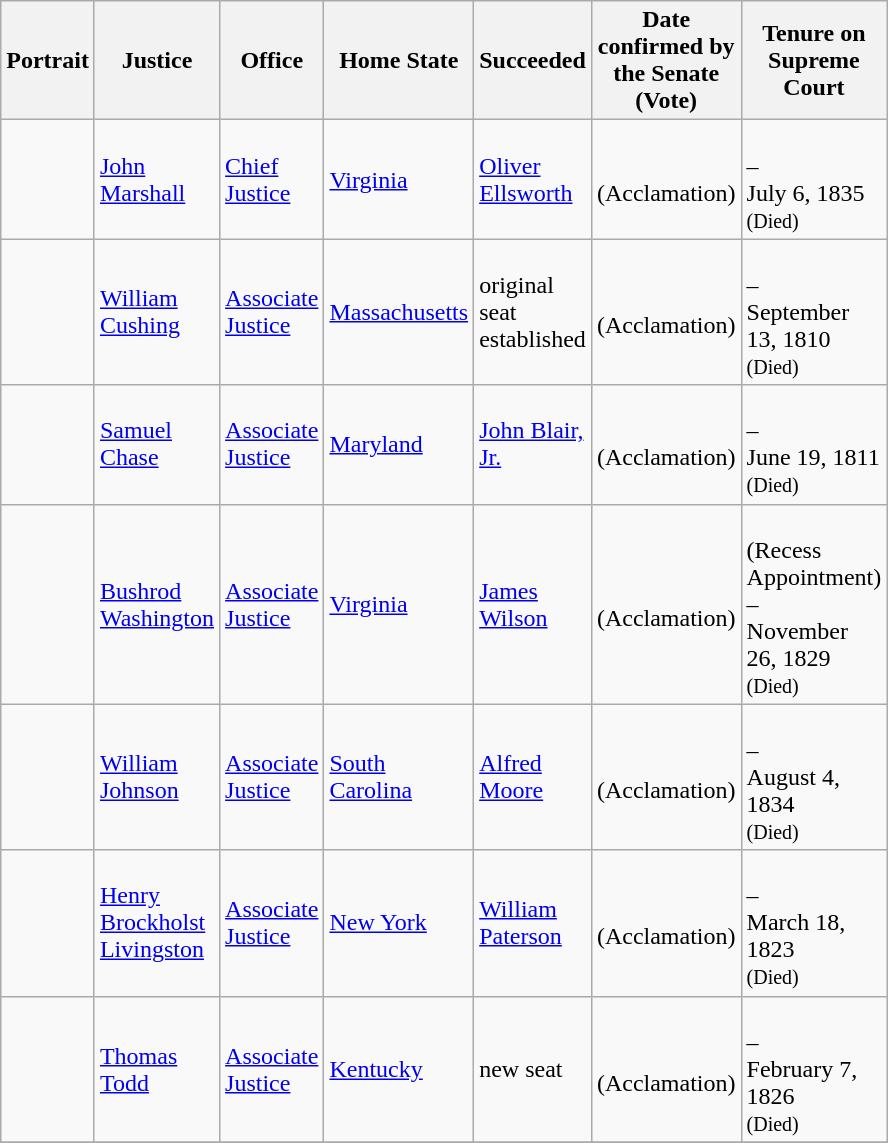<table class="wikitable sortable">
<tr>
<th scope="col" style="width: 10px;">Portrait</th>
<th scope="col" style="width: 10px;">Justice</th>
<th scope="col" style="width: 10px;">Office</th>
<th scope="col" style="width: 10px;">Home State</th>
<th scope="col" style="width: 10px;">Succeeded</th>
<th scope="col" style="width: 10px;">Date confirmed by the Senate<br>(Vote)</th>
<th scope="col" style="width: 10px;">Tenure on Supreme Court</th>
</tr>
<tr>
<td></td>
<td><a href='#'>John Marshall</a></td>
<td><a href='#'>Chief Justice</a></td>
<td><a href='#'>Virginia</a></td>
<td><a href='#'>Oliver Ellsworth</a></td>
<td><br>(Acclamation)</td>
<td><br>–<br>July 6, 1835<br><small>(Died)</small></td>
</tr>
<tr>
<td></td>
<td><a href='#'>William Cushing</a><br></td>
<td><a href='#'>Associate Justice</a></td>
<td><a href='#'>Massachusetts</a></td>
<td>original seat established</td>
<td><br>(Acclamation)</td>
<td><br>–<br>September 13, 1810<br><small>(Died)</small></td>
</tr>
<tr>
<td></td>
<td><a href='#'>Samuel Chase</a><br></td>
<td><a href='#'>Associate Justice</a></td>
<td><a href='#'>Maryland</a></td>
<td><a href='#'>John Blair, Jr.</a></td>
<td><br>(Acclamation)</td>
<td><br>–<br>June 19, 1811<br><small>(Died)</small></td>
</tr>
<tr>
<td></td>
<td><a href='#'>Bushrod Washington</a><br></td>
<td><a href='#'>Associate Justice</a></td>
<td><a href='#'>Virginia</a></td>
<td><a href='#'>James Wilson</a></td>
<td><br>(Acclamation)</td>
<td><br>(Recess Appointment)<br>–<br>November 26, 1829<br><small>(Died)</small></td>
</tr>
<tr>
<td></td>
<td><a href='#'>William Johnson</a><br></td>
<td><a href='#'>Associate Justice</a></td>
<td><a href='#'>South Carolina</a></td>
<td><a href='#'>Alfred Moore</a></td>
<td><br>(Acclamation)</td>
<td><br>–<br>August 4, 1834<br><small>(Died)</small></td>
</tr>
<tr>
<td></td>
<td><a href='#'>Henry Brockholst Livingston</a><br></td>
<td><a href='#'>Associate Justice</a></td>
<td><a href='#'>New York</a></td>
<td><a href='#'>William Paterson</a></td>
<td><br>(Acclamation)</td>
<td><br>–<br>March 18, 1823<br><small>(Died)</small></td>
</tr>
<tr>
<td></td>
<td><a href='#'>Thomas Todd</a><br></td>
<td><a href='#'>Associate Justice</a></td>
<td><a href='#'>Kentucky</a></td>
<td>new seat</td>
<td><br>(Acclamation)</td>
<td><br>–<br>February 7, 1826<br><small>(Died)</small></td>
</tr>
<tr>
</tr>
</table>
